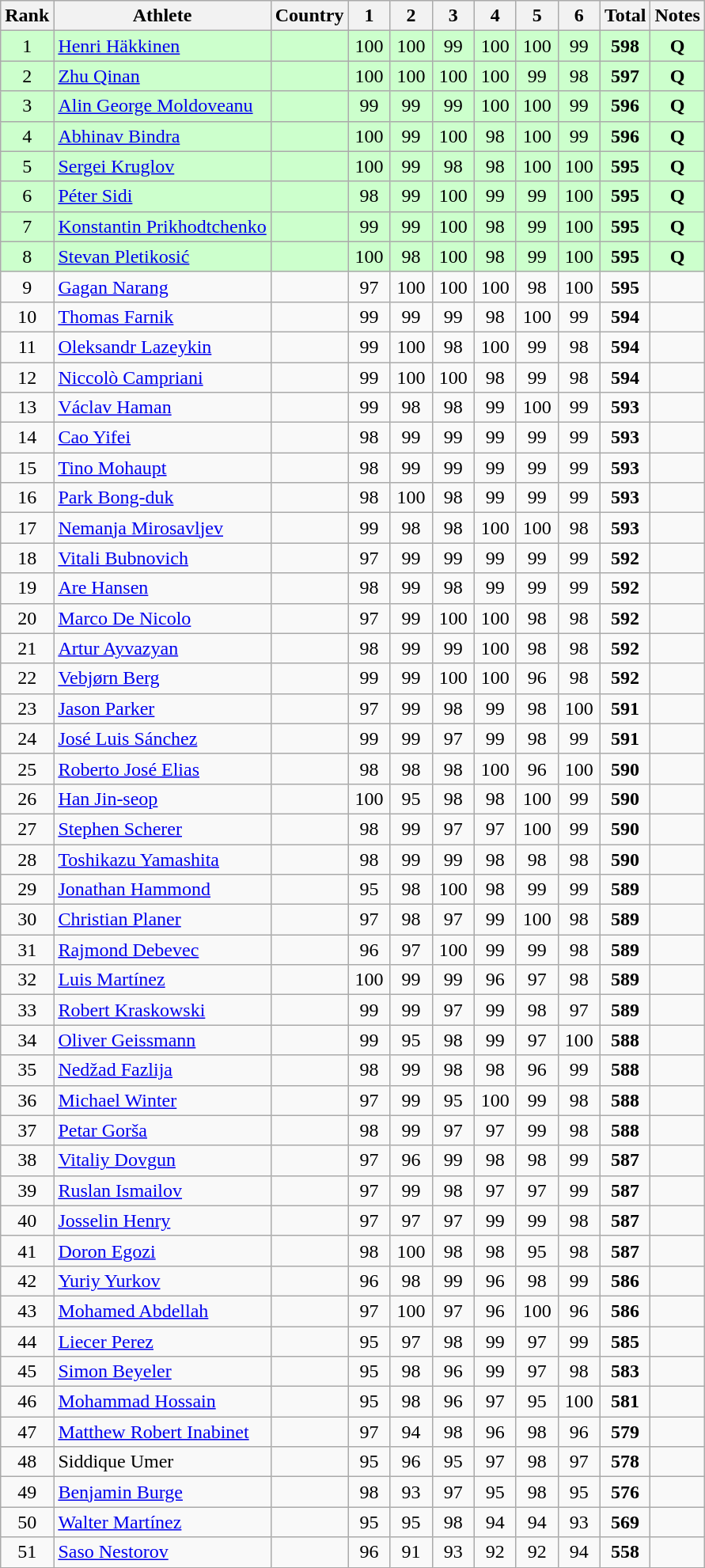<table class="wikitable sortable" style="text-align:center">
<tr>
<th>Rank</th>
<th>Athlete</th>
<th>Country</th>
<th class="unsortable" style="width: 28px">1</th>
<th class="unsortable" style="width: 28px">2</th>
<th class="unsortable" style="width: 28px">3</th>
<th class="unsortable" style="width: 28px">4</th>
<th class="unsortable" style="width: 28px">5</th>
<th class="unsortable" style="width: 28px">6</th>
<th>Total</th>
<th class="unsortable">Notes</th>
</tr>
<tr bgcolor=#ccffcc>
<td>1</td>
<td align="left"><a href='#'>Henri Häkkinen</a></td>
<td align="left"></td>
<td>100</td>
<td>100</td>
<td>99</td>
<td>100</td>
<td>100</td>
<td>99</td>
<td><strong>598</strong></td>
<td><strong>Q</strong></td>
</tr>
<tr bgcolor=#ccffcc>
<td>2</td>
<td align="left"><a href='#'>Zhu Qinan</a></td>
<td align="left"></td>
<td>100</td>
<td>100</td>
<td>100</td>
<td>100</td>
<td>99</td>
<td>98</td>
<td><strong>597</strong></td>
<td><strong>Q</strong></td>
</tr>
<tr bgcolor=#ccffcc>
<td>3</td>
<td align="left"><a href='#'>Alin George Moldoveanu</a></td>
<td align="left"></td>
<td>99</td>
<td>99</td>
<td>99</td>
<td>100</td>
<td>100</td>
<td>99</td>
<td><strong>596</strong></td>
<td><strong>Q</strong></td>
</tr>
<tr bgcolor=#ccffcc>
<td>4</td>
<td align="left"><a href='#'>Abhinav Bindra</a></td>
<td align="left"></td>
<td>100</td>
<td>99</td>
<td>100</td>
<td>98</td>
<td>100</td>
<td>99</td>
<td><strong>596</strong></td>
<td><strong>Q</strong></td>
</tr>
<tr bgcolor=#ccffcc>
<td>5</td>
<td align="left"><a href='#'>Sergei Kruglov</a></td>
<td align="left"></td>
<td>100</td>
<td>99</td>
<td>98</td>
<td>98</td>
<td>100</td>
<td>100</td>
<td><strong>595</strong></td>
<td><strong>Q</strong></td>
</tr>
<tr bgcolor=#ccffcc>
<td>6</td>
<td align="left"><a href='#'>Péter Sidi</a></td>
<td align="left"></td>
<td>98</td>
<td>99</td>
<td>100</td>
<td>99</td>
<td>99</td>
<td>100</td>
<td><strong>595</strong></td>
<td><strong>Q</strong></td>
</tr>
<tr bgcolor=#ccffcc>
<td>7</td>
<td align="left"><a href='#'>Konstantin Prikhodtchenko</a></td>
<td align="left"></td>
<td>99</td>
<td>99</td>
<td>100</td>
<td>98</td>
<td>99</td>
<td>100</td>
<td><strong>595</strong></td>
<td><strong>Q</strong></td>
</tr>
<tr bgcolor=#ccffcc>
<td>8</td>
<td align="left"><a href='#'>Stevan Pletikosić</a></td>
<td align="left"></td>
<td>100</td>
<td>98</td>
<td>100</td>
<td>98</td>
<td>99</td>
<td>100</td>
<td><strong>595</strong></td>
<td><strong>Q</strong></td>
</tr>
<tr>
<td>9</td>
<td align="left"><a href='#'>Gagan Narang</a></td>
<td align="left"></td>
<td>97</td>
<td>100</td>
<td>100</td>
<td>100</td>
<td>98</td>
<td>100</td>
<td><strong>595</strong></td>
<td></td>
</tr>
<tr>
<td>10</td>
<td align="left"><a href='#'>Thomas Farnik</a></td>
<td align="left"></td>
<td>99</td>
<td>99</td>
<td>99</td>
<td>98</td>
<td>100</td>
<td>99</td>
<td><strong>594</strong></td>
<td></td>
</tr>
<tr>
<td>11</td>
<td align="left"><a href='#'>Oleksandr Lazeykin</a></td>
<td align="left"></td>
<td>99</td>
<td>100</td>
<td>98</td>
<td>100</td>
<td>99</td>
<td>98</td>
<td><strong>594</strong></td>
<td></td>
</tr>
<tr>
<td>12</td>
<td align="left"><a href='#'>Niccolò Campriani</a></td>
<td align="left"></td>
<td>99</td>
<td>100</td>
<td>100</td>
<td>98</td>
<td>99</td>
<td>98</td>
<td><strong>594</strong></td>
<td></td>
</tr>
<tr>
<td>13</td>
<td align="left"><a href='#'>Václav Haman</a></td>
<td align="left"></td>
<td>99</td>
<td>98</td>
<td>98</td>
<td>99</td>
<td>100</td>
<td>99</td>
<td><strong>593</strong></td>
<td></td>
</tr>
<tr>
<td>14</td>
<td align="left"><a href='#'>Cao Yifei</a></td>
<td align="left"></td>
<td>98</td>
<td>99</td>
<td>99</td>
<td>99</td>
<td>99</td>
<td>99</td>
<td><strong>593</strong></td>
<td></td>
</tr>
<tr>
<td>15</td>
<td align="left"><a href='#'>Tino Mohaupt</a></td>
<td align="left"></td>
<td>98</td>
<td>99</td>
<td>99</td>
<td>99</td>
<td>99</td>
<td>99</td>
<td><strong>593</strong></td>
<td></td>
</tr>
<tr>
<td>16</td>
<td align="left"><a href='#'>Park Bong-duk</a></td>
<td align="left"></td>
<td>98</td>
<td>100</td>
<td>98</td>
<td>99</td>
<td>99</td>
<td>99</td>
<td><strong>593</strong></td>
<td></td>
</tr>
<tr>
<td>17</td>
<td align="left"><a href='#'>Nemanja Mirosavljev</a></td>
<td align="left"></td>
<td>99</td>
<td>98</td>
<td>98</td>
<td>100</td>
<td>100</td>
<td>98</td>
<td><strong>593</strong></td>
<td></td>
</tr>
<tr>
<td>18</td>
<td align="left"><a href='#'>Vitali Bubnovich</a></td>
<td align="left"></td>
<td>97</td>
<td>99</td>
<td>99</td>
<td>99</td>
<td>99</td>
<td>99</td>
<td><strong>592</strong></td>
<td></td>
</tr>
<tr>
<td>19</td>
<td align="left"><a href='#'>Are Hansen</a></td>
<td align="left"></td>
<td>98</td>
<td>99</td>
<td>98</td>
<td>99</td>
<td>99</td>
<td>99</td>
<td><strong>592</strong></td>
<td></td>
</tr>
<tr>
<td>20</td>
<td align="left"><a href='#'>Marco De Nicolo</a></td>
<td align="left"></td>
<td>97</td>
<td>99</td>
<td>100</td>
<td>100</td>
<td>98</td>
<td>98</td>
<td><strong>592</strong></td>
<td></td>
</tr>
<tr>
<td>21</td>
<td align="left"><a href='#'>Artur Ayvazyan</a></td>
<td align="left"></td>
<td>98</td>
<td>99</td>
<td>99</td>
<td>100</td>
<td>98</td>
<td>98</td>
<td><strong>592</strong></td>
<td></td>
</tr>
<tr>
<td>22</td>
<td align="left"><a href='#'>Vebjørn Berg</a></td>
<td align="left"></td>
<td>99</td>
<td>99</td>
<td>100</td>
<td>100</td>
<td>96</td>
<td>98</td>
<td><strong>592</strong></td>
<td></td>
</tr>
<tr>
<td>23</td>
<td align="left"><a href='#'>Jason Parker</a></td>
<td align="left"></td>
<td>97</td>
<td>99</td>
<td>98</td>
<td>99</td>
<td>98</td>
<td>100</td>
<td><strong>591</strong></td>
<td></td>
</tr>
<tr>
<td>24</td>
<td align="left"><a href='#'>José Luis Sánchez</a></td>
<td align="left"></td>
<td>99</td>
<td>99</td>
<td>97</td>
<td>99</td>
<td>98</td>
<td>99</td>
<td><strong>591</strong></td>
<td></td>
</tr>
<tr>
<td>25</td>
<td align="left"><a href='#'>Roberto José Elias</a></td>
<td align="left"></td>
<td>98</td>
<td>98</td>
<td>98</td>
<td>100</td>
<td>96</td>
<td>100</td>
<td><strong>590</strong></td>
<td></td>
</tr>
<tr>
<td>26</td>
<td align="left"><a href='#'>Han Jin-seop</a></td>
<td align="left"></td>
<td>100</td>
<td>95</td>
<td>98</td>
<td>98</td>
<td>100</td>
<td>99</td>
<td><strong>590</strong></td>
<td></td>
</tr>
<tr>
<td>27</td>
<td align="left"><a href='#'>Stephen Scherer</a></td>
<td align="left"></td>
<td>98</td>
<td>99</td>
<td>97</td>
<td>97</td>
<td>100</td>
<td>99</td>
<td><strong>590</strong></td>
<td></td>
</tr>
<tr>
<td>28</td>
<td align="left"><a href='#'>Toshikazu Yamashita</a></td>
<td align="left"></td>
<td>98</td>
<td>99</td>
<td>99</td>
<td>98</td>
<td>98</td>
<td>98</td>
<td><strong>590</strong></td>
<td></td>
</tr>
<tr>
<td>29</td>
<td align="left"><a href='#'>Jonathan Hammond</a></td>
<td align="left"></td>
<td>95</td>
<td>98</td>
<td>100</td>
<td>98</td>
<td>99</td>
<td>99</td>
<td><strong>589</strong></td>
<td></td>
</tr>
<tr>
<td>30</td>
<td align="left"><a href='#'>Christian Planer</a></td>
<td align="left"></td>
<td>97</td>
<td>98</td>
<td>97</td>
<td>99</td>
<td>100</td>
<td>98</td>
<td><strong>589</strong></td>
<td></td>
</tr>
<tr>
<td>31</td>
<td align="left"><a href='#'>Rajmond Debevec</a></td>
<td align="left"></td>
<td>96</td>
<td>97</td>
<td>100</td>
<td>99</td>
<td>99</td>
<td>98</td>
<td><strong>589</strong></td>
<td></td>
</tr>
<tr>
<td>32</td>
<td align="left"><a href='#'>Luis Martínez</a></td>
<td align="left"></td>
<td>100</td>
<td>99</td>
<td>99</td>
<td>96</td>
<td>97</td>
<td>98</td>
<td><strong>589</strong></td>
<td></td>
</tr>
<tr>
<td>33</td>
<td align="left"><a href='#'>Robert Kraskowski</a></td>
<td align="left"></td>
<td>99</td>
<td>99</td>
<td>97</td>
<td>99</td>
<td>98</td>
<td>97</td>
<td><strong>589</strong></td>
<td></td>
</tr>
<tr>
<td>34</td>
<td align="left"><a href='#'>Oliver Geissmann</a></td>
<td align="left"></td>
<td>99</td>
<td>95</td>
<td>98</td>
<td>99</td>
<td>97</td>
<td>100</td>
<td><strong>588</strong></td>
<td></td>
</tr>
<tr>
<td>35</td>
<td align="left"><a href='#'>Nedžad Fazlija</a></td>
<td align="left"></td>
<td>98</td>
<td>99</td>
<td>98</td>
<td>98</td>
<td>96</td>
<td>99</td>
<td><strong>588</strong></td>
<td></td>
</tr>
<tr>
<td>36</td>
<td align="left"><a href='#'>Michael Winter</a></td>
<td align="left"></td>
<td>97</td>
<td>99</td>
<td>95</td>
<td>100</td>
<td>99</td>
<td>98</td>
<td><strong>588</strong></td>
<td></td>
</tr>
<tr>
<td>37</td>
<td align="left"><a href='#'>Petar Gorša</a></td>
<td align="left"></td>
<td>98</td>
<td>99</td>
<td>97</td>
<td>97</td>
<td>99</td>
<td>98</td>
<td><strong>588</strong></td>
<td></td>
</tr>
<tr>
<td>38</td>
<td align="left"><a href='#'>Vitaliy Dovgun</a></td>
<td align="left"></td>
<td>97</td>
<td>96</td>
<td>99</td>
<td>98</td>
<td>98</td>
<td>99</td>
<td><strong>587</strong></td>
<td></td>
</tr>
<tr>
<td>39</td>
<td align="left"><a href='#'>Ruslan Ismailov</a></td>
<td align="left"></td>
<td>97</td>
<td>99</td>
<td>98</td>
<td>97</td>
<td>97</td>
<td>99</td>
<td><strong>587</strong></td>
<td></td>
</tr>
<tr>
<td>40</td>
<td align="left"><a href='#'>Josselin Henry</a></td>
<td align="left"></td>
<td>97</td>
<td>97</td>
<td>97</td>
<td>99</td>
<td>99</td>
<td>98</td>
<td><strong>587</strong></td>
<td></td>
</tr>
<tr>
<td>41</td>
<td align="left"><a href='#'>Doron Egozi</a></td>
<td align="left"></td>
<td>98</td>
<td>100</td>
<td>98</td>
<td>98</td>
<td>95</td>
<td>98</td>
<td><strong>587</strong></td>
<td></td>
</tr>
<tr>
<td>42</td>
<td align="left"><a href='#'>Yuriy Yurkov</a></td>
<td align="left"></td>
<td>96</td>
<td>98</td>
<td>99</td>
<td>96</td>
<td>98</td>
<td>99</td>
<td><strong>586</strong></td>
<td></td>
</tr>
<tr>
<td>43</td>
<td align="left"><a href='#'>Mohamed Abdellah</a></td>
<td align="left"></td>
<td>97</td>
<td>100</td>
<td>97</td>
<td>96</td>
<td>100</td>
<td>96</td>
<td><strong>586</strong></td>
<td></td>
</tr>
<tr>
<td>44</td>
<td align="left"><a href='#'>Liecer Perez</a></td>
<td align="left"></td>
<td>95</td>
<td>97</td>
<td>98</td>
<td>99</td>
<td>97</td>
<td>99</td>
<td><strong>585</strong></td>
<td></td>
</tr>
<tr>
<td>45</td>
<td align="left"><a href='#'>Simon Beyeler</a></td>
<td align="left"></td>
<td>95</td>
<td>98</td>
<td>96</td>
<td>99</td>
<td>97</td>
<td>98</td>
<td><strong>583</strong></td>
<td></td>
</tr>
<tr>
<td>46</td>
<td align="left"><a href='#'>Mohammad Hossain</a></td>
<td align="left"></td>
<td>95</td>
<td>98</td>
<td>96</td>
<td>97</td>
<td>95</td>
<td>100</td>
<td><strong>581</strong></td>
<td></td>
</tr>
<tr>
<td>47</td>
<td align="left"><a href='#'>Matthew Robert Inabinet</a></td>
<td align="left"></td>
<td>97</td>
<td>94</td>
<td>98</td>
<td>96</td>
<td>98</td>
<td>96</td>
<td><strong>579</strong></td>
<td></td>
</tr>
<tr>
<td>48</td>
<td align="left">Siddique Umer</td>
<td align="left"></td>
<td>95</td>
<td>96</td>
<td>95</td>
<td>97</td>
<td>98</td>
<td>97</td>
<td><strong>578</strong></td>
<td></td>
</tr>
<tr>
<td>49</td>
<td align="left"><a href='#'>Benjamin Burge</a></td>
<td align="left"></td>
<td>98</td>
<td>93</td>
<td>97</td>
<td>95</td>
<td>98</td>
<td>95</td>
<td><strong>576</strong></td>
<td></td>
</tr>
<tr>
<td>50</td>
<td align="left"><a href='#'>Walter Martínez</a></td>
<td align="left"></td>
<td>95</td>
<td>95</td>
<td>98</td>
<td>94</td>
<td>94</td>
<td>93</td>
<td><strong>569</strong></td>
<td></td>
</tr>
<tr>
<td>51</td>
<td align="left"><a href='#'>Saso Nestorov</a></td>
<td align="left"></td>
<td>96</td>
<td>91</td>
<td>93</td>
<td>92</td>
<td>92</td>
<td>94</td>
<td><strong>558</strong></td>
<td></td>
</tr>
</table>
